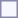<table style="border:1px solid #8888aa; background-color:#f7f8ff; padding:5px; font-size:95%; margin: 0px 12px 12px 0px;">
</table>
